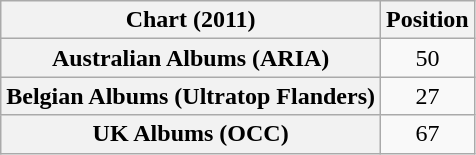<table class="wikitable plainrowheaders sortable">
<tr>
<th>Chart (2011)</th>
<th>Position</th>
</tr>
<tr>
<th scope="row">Australian Albums (ARIA)</th>
<td style="text-align:center;">50</td>
</tr>
<tr>
<th scope="row">Belgian Albums (Ultratop Flanders)</th>
<td style="text-align:center;">27</td>
</tr>
<tr>
<th scope="row">UK Albums (OCC)</th>
<td style="text-align:center;">67</td>
</tr>
</table>
